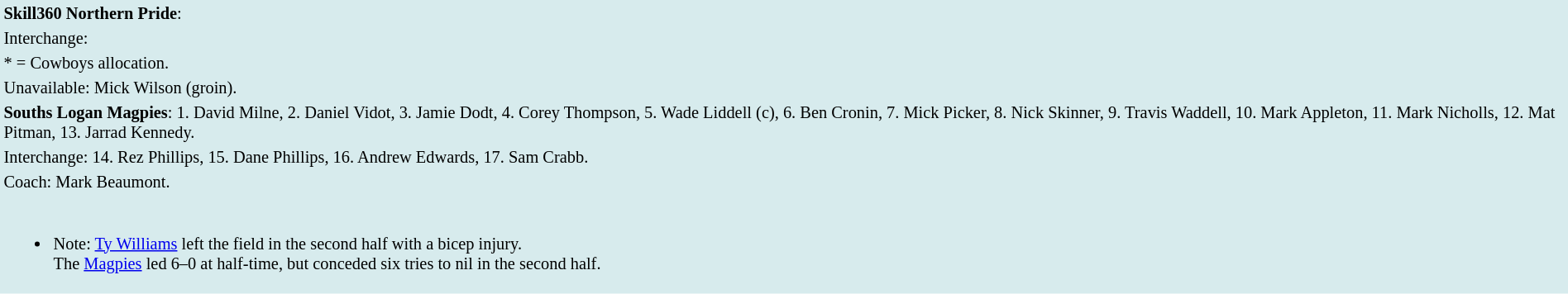<table style="background:#d7ebed; font-size:85%; width:100%;">
<tr>
<td><strong>Skill360 Northern Pride</strong>:             </td>
</tr>
<tr>
<td>Interchange:    </td>
</tr>
<tr>
<td>* = Cowboys allocation.</td>
</tr>
<tr>
<td>Unavailable: Mick Wilson (groin).</td>
</tr>
<tr>
<td><strong>Souths Logan Magpies</strong>: 1. David Milne, 2. Daniel Vidot, 3. Jamie Dodt, 4. Corey Thompson, 5. Wade Liddell (c), 6. Ben Cronin, 7. Mick Picker, 8. Nick Skinner, 9. Travis Waddell, 10. Mark Appleton, 11. Mark Nicholls, 12. Mat Pitman, 13. Jarrad Kennedy.</td>
</tr>
<tr>
<td>Interchange: 14. Rez Phillips, 15. Dane Phillips, 16. Andrew Edwards, 17. Sam Crabb.</td>
</tr>
<tr>
<td>Coach: Mark Beaumont.</td>
</tr>
<tr>
<td><br><ul><li>Note: <a href='#'>Ty Williams</a> left the field in the second half with a bicep injury.<br>The <a href='#'>Magpies</a> led 6–0 at half-time, but conceded six tries to nil in the second half.</li></ul></td>
</tr>
</table>
